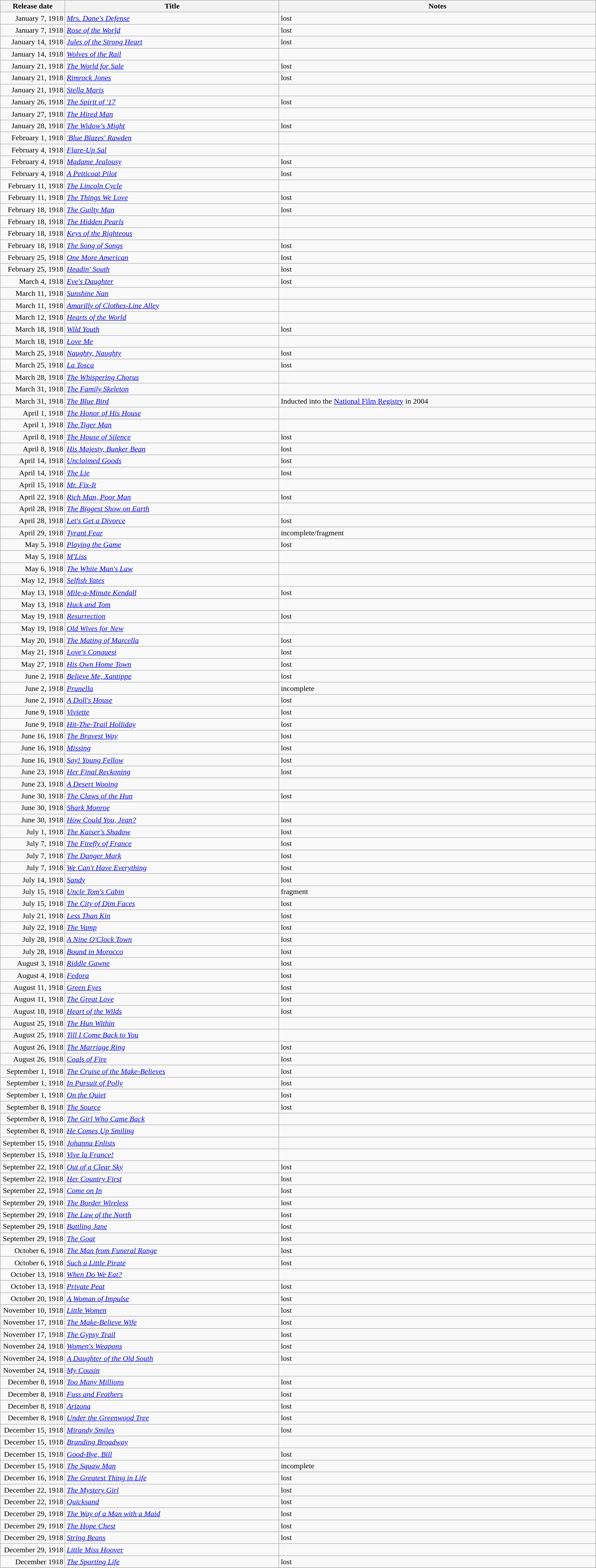<table class="wikitable sortable" style="width:100%;">
<tr>
<th scope="col" style="width:130px;">Release date</th>
<th>Title</th>
<th>Notes</th>
</tr>
<tr>
<td style="text-align:right;">January 7, 1918</td>
<td><em><a href='#'>Mrs. Dane's Defense</a></em></td>
<td>lost</td>
</tr>
<tr>
<td style="text-align:right;">January 7, 1918</td>
<td><em><a href='#'>Rose of the World</a></em></td>
<td>lost</td>
</tr>
<tr>
<td style="text-align:right;">January 14, 1918</td>
<td><em><a href='#'>Jules of the Strong Heart</a></em></td>
<td>lost</td>
</tr>
<tr>
<td style="text-align:right;">January 14, 1918</td>
<td><em><a href='#'>Wolves of the Rail</a></em></td>
<td></td>
</tr>
<tr>
<td style="text-align:right;">January 21, 1918</td>
<td><em><a href='#'>The World for Sale</a></em></td>
<td>lost</td>
</tr>
<tr>
<td style="text-align:right;">January 21, 1918</td>
<td><em><a href='#'>Rimrock Jones</a></em></td>
<td>lost</td>
</tr>
<tr>
<td style="text-align:right;">January 21, 1918</td>
<td><em><a href='#'>Stella Maris</a></em></td>
<td></td>
</tr>
<tr>
<td style="text-align:right;">January 26, 1918</td>
<td><em><a href='#'>The Spirit of '17</a></em></td>
<td>lost</td>
</tr>
<tr>
<td style="text-align:right;">January 27, 1918</td>
<td><em><a href='#'>The Hired Man</a></em></td>
<td></td>
</tr>
<tr>
<td style="text-align:right;">January 28, 1918</td>
<td><em><a href='#'>The Widow's Might</a></em></td>
<td>lost</td>
</tr>
<tr>
<td style="text-align:right;">February 1, 1918</td>
<td><em><a href='#'>'Blue Blazes' Rawden</a></em></td>
<td></td>
</tr>
<tr>
<td style="text-align:right;">February 4, 1918</td>
<td><em><a href='#'>Flare-Up Sal</a></em></td>
<td></td>
</tr>
<tr>
<td style="text-align:right;">February 4, 1918</td>
<td><em><a href='#'>Madame Jealousy</a></em></td>
<td>lost</td>
</tr>
<tr>
<td style="text-align:right;">February 4, 1918</td>
<td><em><a href='#'>A Petticoat Pilot</a></em></td>
<td>lost</td>
</tr>
<tr>
<td style="text-align:right;">February 11, 1918</td>
<td><em><a href='#'>The Lincoln Cycle</a></em></td>
<td></td>
</tr>
<tr>
<td style="text-align:right;">February 11, 1918</td>
<td><em><a href='#'>The Things We Love</a></em></td>
<td>lost</td>
</tr>
<tr>
<td style="text-align:right;">February 18, 1918</td>
<td><em><a href='#'>The Guilty Man</a></em></td>
<td>lost</td>
</tr>
<tr>
<td style="text-align:right;">February 18, 1918</td>
<td><em><a href='#'>The Hidden Pearls</a></em></td>
<td></td>
</tr>
<tr>
<td style="text-align:right;">February 18, 1918</td>
<td><em><a href='#'>Keys of the Righteous</a></em></td>
<td></td>
</tr>
<tr>
<td style="text-align:right;">February 18, 1918</td>
<td><em><a href='#'>The Song of Songs</a></em></td>
<td>lost</td>
</tr>
<tr>
<td style="text-align:right;">February 25, 1918</td>
<td><em><a href='#'>One More American</a></em></td>
<td>lost</td>
</tr>
<tr>
<td style="text-align:right;">February 25, 1918</td>
<td><em><a href='#'>Headin' South</a></em></td>
<td>lost</td>
</tr>
<tr>
<td style="text-align:right;">March 4, 1918</td>
<td><em><a href='#'>Eve's Daughter</a></em></td>
<td>lost</td>
</tr>
<tr>
<td style="text-align:right;">March 11, 1918</td>
<td><em><a href='#'>Sunshine Nan</a></em></td>
<td></td>
</tr>
<tr>
<td style="text-align:right;">March 11, 1918</td>
<td><em><a href='#'>Amarilly of Clothes-Line Alley</a></em></td>
<td></td>
</tr>
<tr>
<td style="text-align:right;">March 12, 1918</td>
<td><em><a href='#'>Hearts of the World</a></em></td>
<td></td>
</tr>
<tr>
<td style="text-align:right;">March 18, 1918</td>
<td><em><a href='#'>Wild Youth</a></em></td>
<td>lost</td>
</tr>
<tr>
<td style="text-align:right;">March 18, 1918</td>
<td><em><a href='#'>Love Me</a></em></td>
<td></td>
</tr>
<tr>
<td style="text-align:right;">March 25, 1918</td>
<td><em><a href='#'>Naughty, Naughty</a></em></td>
<td>lost</td>
</tr>
<tr>
<td style="text-align:right;">March 25, 1918</td>
<td><em><a href='#'>La Tosca</a></em></td>
<td>lost</td>
</tr>
<tr>
<td style="text-align:right;">March 28, 1918</td>
<td><em><a href='#'>The Whispering Chorus</a></em></td>
<td></td>
</tr>
<tr>
<td style="text-align:right;">March 31, 1918</td>
<td><em><a href='#'>The Family Skeleton</a></em></td>
<td></td>
</tr>
<tr>
<td style="text-align:right;">March 31, 1918</td>
<td><em><a href='#'>The Blue Bird</a></em></td>
<td>Inducted into the <a href='#'>National Film Registry</a> in 2004</td>
</tr>
<tr>
<td style="text-align:right;">April 1, 1918</td>
<td><em><a href='#'>The Honor of His House</a></em></td>
<td></td>
</tr>
<tr>
<td style="text-align:right;">April 1, 1918</td>
<td><em><a href='#'>The Tiger Man</a></em></td>
<td></td>
</tr>
<tr>
<td style="text-align:right;">April 8, 1918</td>
<td><em><a href='#'>The House of Silence</a></em></td>
<td>lost</td>
</tr>
<tr>
<td style="text-align:right;">April 8, 1918</td>
<td><em><a href='#'>His Majesty, Bunker Bean</a></em></td>
<td>lost</td>
</tr>
<tr>
<td style="text-align:right;">April 14, 1918</td>
<td><em><a href='#'>Unclaimed Goods</a></em></td>
<td>lost</td>
</tr>
<tr>
<td style="text-align:right;">April 14, 1918</td>
<td><em><a href='#'>The Lie</a></em></td>
<td>lost</td>
</tr>
<tr>
<td style="text-align:right;">April 15, 1918</td>
<td><em><a href='#'>Mr. Fix-It</a></em></td>
<td></td>
</tr>
<tr>
<td style="text-align:right;">April 22, 1918</td>
<td><em><a href='#'>Rich Man, Poor Man</a></em></td>
<td>lost</td>
</tr>
<tr>
<td style="text-align:right;">April 28, 1918</td>
<td><em><a href='#'>The Biggest Show on Earth</a></em></td>
<td></td>
</tr>
<tr>
<td style="text-align:right;">April 28, 1918</td>
<td><em><a href='#'>Let's Get a Divorce</a></em></td>
<td>lost</td>
</tr>
<tr>
<td style="text-align:right;">April 29, 1918</td>
<td><em><a href='#'>Tyrant Fear</a></em></td>
<td>incomplete/fragment</td>
</tr>
<tr>
<td style="text-align:right;">May 5, 1918</td>
<td><em><a href='#'>Playing the Game</a></em></td>
<td>lost</td>
</tr>
<tr>
<td style="text-align:right;">May 5, 1918</td>
<td><em><a href='#'>M'Liss</a></em></td>
<td></td>
</tr>
<tr>
<td style="text-align:right;">May 6, 1918</td>
<td><em><a href='#'>The White Man's Law</a></em></td>
<td></td>
</tr>
<tr>
<td style="text-align:right;">May 12, 1918</td>
<td><em><a href='#'>Selfish Yates</a></em></td>
<td></td>
</tr>
<tr>
<td style="text-align:right;">May 13, 1918</td>
<td><em><a href='#'>Mile-a-Minute Kendall</a></em></td>
<td>lost</td>
</tr>
<tr>
<td style="text-align:right;">May 13, 1918</td>
<td><em><a href='#'>Huck and Tom</a></em></td>
<td></td>
</tr>
<tr>
<td style="text-align:right;">May 19, 1918</td>
<td><em><a href='#'>Resurrection</a></em></td>
<td>lost</td>
</tr>
<tr>
<td style="text-align:right;">May 19, 1918</td>
<td><em><a href='#'>Old Wives for New</a></em></td>
<td></td>
</tr>
<tr>
<td style="text-align:right;">May 20, 1918</td>
<td><em><a href='#'>The Mating of Marcella</a></em></td>
<td>lost</td>
</tr>
<tr>
<td style="text-align:right;">May 21, 1918</td>
<td><em><a href='#'>Love's Conquest</a></em></td>
<td>lost</td>
</tr>
<tr>
<td style="text-align:right;">May 27, 1918</td>
<td><em><a href='#'>His Own Home Town</a></em></td>
<td>lost</td>
</tr>
<tr>
<td style="text-align:right;">June 2, 1918</td>
<td><em><a href='#'>Believe Me, Xantippe</a></em></td>
<td>lost</td>
</tr>
<tr>
<td style="text-align:right;">June 2, 1918</td>
<td><em><a href='#'>Prunella</a></em></td>
<td>incomplete</td>
</tr>
<tr>
<td style="text-align:right;">June 2, 1918</td>
<td><em><a href='#'>A Doll's House</a></em></td>
<td>lost</td>
</tr>
<tr>
<td style="text-align:right;">June 9, 1918</td>
<td><em><a href='#'>Viviette</a></em></td>
<td>lost</td>
</tr>
<tr>
<td style="text-align:right;">June 9, 1918</td>
<td><em><a href='#'>Hit-The-Trail Holliday</a></em></td>
<td>lost</td>
</tr>
<tr>
<td style="text-align:right;">June 16, 1918</td>
<td><em><a href='#'>The Bravest Way</a></em></td>
<td>lost</td>
</tr>
<tr>
<td style="text-align:right;">June 16, 1918</td>
<td><em><a href='#'>Missing</a></em></td>
<td>lost</td>
</tr>
<tr>
<td style="text-align:right;">June 16, 1918</td>
<td><em><a href='#'>Say! Young Fellow</a></em></td>
<td>lost</td>
</tr>
<tr>
<td style="text-align:right;">June 23, 1918</td>
<td><em><a href='#'>Her Final Reckoning</a></em></td>
<td>lost</td>
</tr>
<tr>
<td style="text-align:right;">June 23, 1918</td>
<td><em><a href='#'>A Desert Wooing</a></em></td>
<td></td>
</tr>
<tr>
<td style="text-align:right;">June 30, 1918</td>
<td><em><a href='#'>The Claws of the Hun</a></em></td>
<td>lost</td>
</tr>
<tr>
<td style="text-align:right;">June 30, 1918</td>
<td><em><a href='#'>Shark Monroe</a></em></td>
<td></td>
</tr>
<tr>
<td style="text-align:right;">June 30, 1918</td>
<td><em><a href='#'>How Could You, Jean?</a></em></td>
<td>lost</td>
</tr>
<tr>
<td style="text-align:right;">July 1, 1918</td>
<td><em><a href='#'>The Kaiser's Shadow</a></em></td>
<td>lost</td>
</tr>
<tr>
<td style="text-align:right;">July 7, 1918</td>
<td><em><a href='#'>The Firefly of France</a></em></td>
<td>lost</td>
</tr>
<tr>
<td style="text-align:right;">July 7, 1918</td>
<td><em><a href='#'>The Danger Mark</a></em></td>
<td>lost</td>
</tr>
<tr>
<td style="text-align:right;">July 7, 1918</td>
<td><em><a href='#'>We Can't Have Everything</a></em></td>
<td>lost</td>
</tr>
<tr>
<td style="text-align:right;">July 14, 1918</td>
<td><em><a href='#'>Sandy</a></em></td>
<td>lost</td>
</tr>
<tr>
<td style="text-align:right;">July 15, 1918</td>
<td><em><a href='#'>Uncle Tom's Cabin</a></em></td>
<td>fragment</td>
</tr>
<tr>
<td style="text-align:right;">July 15, 1918</td>
<td><em><a href='#'>The City of Dim Faces</a></em></td>
<td>lost</td>
</tr>
<tr>
<td style="text-align:right;">July 21, 1918</td>
<td><em><a href='#'>Less Than Kin</a></em></td>
<td>lost</td>
</tr>
<tr>
<td style="text-align:right;">July 22, 1918</td>
<td><em><a href='#'>The Vamp</a></em></td>
<td>lost</td>
</tr>
<tr>
<td style="text-align:right;">July 28, 1918</td>
<td><em><a href='#'>A Nine O'Clock Town</a></em></td>
<td>lost</td>
</tr>
<tr>
<td style="text-align:right;">July 28, 1918</td>
<td><em><a href='#'>Bound in Morocco</a></em></td>
<td>lost</td>
</tr>
<tr>
<td style="text-align:right;">August 3, 1918</td>
<td><em><a href='#'>Riddle Gawne</a></em></td>
<td>lost</td>
</tr>
<tr>
<td style="text-align:right;">August 4, 1918</td>
<td><em><a href='#'>Fedora</a></em></td>
<td>lost</td>
</tr>
<tr>
<td style="text-align:right;">August 11, 1918</td>
<td><em><a href='#'>Green Eyes</a></em></td>
<td>lost</td>
</tr>
<tr>
<td style="text-align:right;">August 11, 1918</td>
<td><em><a href='#'>The Great Love</a></em></td>
<td>lost</td>
</tr>
<tr>
<td style="text-align:right;">August 18, 1918</td>
<td><em><a href='#'>Heart of the Wilds</a></em></td>
<td>lost</td>
</tr>
<tr>
<td style="text-align:right;">August 25, 1918</td>
<td><em><a href='#'>The Hun Within</a></em></td>
<td></td>
</tr>
<tr>
<td style="text-align:right;">August 25, 1918</td>
<td><em><a href='#'>Till I Come Back to You</a></em></td>
<td></td>
</tr>
<tr>
<td style="text-align:right;">August 26, 1918</td>
<td><em><a href='#'>The Marriage Ring</a></em></td>
<td>lost</td>
</tr>
<tr>
<td style="text-align:right;">August 26, 1918</td>
<td><em><a href='#'>Coals of Fire</a></em></td>
<td>lost</td>
</tr>
<tr>
<td style="text-align:right;">September 1, 1918</td>
<td><em><a href='#'>The Cruise of the Make-Believes</a></em></td>
<td>lost</td>
</tr>
<tr>
<td style="text-align:right;">September 1, 1918</td>
<td><em><a href='#'>In Pursuit of Polly</a></em></td>
<td>lost</td>
</tr>
<tr>
<td style="text-align:right;">September 1, 1918</td>
<td><em><a href='#'>On the Quiet</a></em></td>
<td>lost</td>
</tr>
<tr>
<td style="text-align:right;">September 8, 1918</td>
<td><em><a href='#'>The Source</a></em></td>
<td>lost</td>
</tr>
<tr>
<td style="text-align:right;">September 8, 1918</td>
<td><em><a href='#'>The Girl Who Came Back</a></em></td>
<td></td>
</tr>
<tr>
<td style="text-align:right;">September 8, 1918</td>
<td><em><a href='#'>He Comes Up Smiling</a></em></td>
<td></td>
</tr>
<tr>
<td style="text-align:right;">September 15, 1918</td>
<td><em><a href='#'>Johanna Enlists</a></em></td>
<td></td>
</tr>
<tr>
<td style="text-align:right;">September 15, 1918</td>
<td><em><a href='#'>Vive la France!</a></em></td>
<td></td>
</tr>
<tr>
<td style="text-align:right;">September 22, 1918</td>
<td><em><a href='#'>Out of a Clear Sky</a></em></td>
<td>lost</td>
</tr>
<tr>
<td style="text-align:right;">September 22, 1918</td>
<td><em><a href='#'>Her Country First</a></em></td>
<td>lost</td>
</tr>
<tr>
<td style="text-align:right;">September 22, 1918</td>
<td><em><a href='#'>Come on In</a></em></td>
<td>lost</td>
</tr>
<tr>
<td style="text-align:right;">September 29, 1918</td>
<td><em><a href='#'>The Border Wireless</a></em></td>
<td>lost</td>
</tr>
<tr>
<td style="text-align:right;">September 29, 1918</td>
<td><em><a href='#'>The Law of the North</a></em></td>
<td>lost</td>
</tr>
<tr>
<td style="text-align:right;">September 29, 1918</td>
<td><em><a href='#'>Battling Jane</a></em></td>
<td>lost</td>
</tr>
<tr>
<td style="text-align:right;">September 29, 1918</td>
<td><em><a href='#'>The Goat</a></em></td>
<td>lost</td>
</tr>
<tr>
<td style="text-align:right;">October 6, 1918</td>
<td><em><a href='#'>The Man from Funeral Range</a></em></td>
<td>lost</td>
</tr>
<tr>
<td style="text-align:right;">October 6, 1918</td>
<td><em><a href='#'>Such a Little Pirate</a></em></td>
<td>lost</td>
</tr>
<tr>
<td style="text-align:right;">October 13, 1918</td>
<td><em><a href='#'>When Do We Eat?</a></em></td>
<td></td>
</tr>
<tr>
<td style="text-align:right;">October 13, 1918</td>
<td><em><a href='#'>Private Peat</a></em></td>
<td>lost</td>
</tr>
<tr>
<td style="text-align:right;">October 20, 1918</td>
<td><em><a href='#'>A Woman of Impulse</a></em></td>
<td>lost</td>
</tr>
<tr>
<td style="text-align:right;">November 10, 1918</td>
<td><em><a href='#'>Little Women</a></em></td>
<td>lost</td>
</tr>
<tr>
<td style="text-align:right;">November 17, 1918</td>
<td><em><a href='#'>The Make-Believe Wife</a></em></td>
<td>lost</td>
</tr>
<tr>
<td style="text-align:right;">November 17, 1918</td>
<td><em><a href='#'>The Gypsy Trail</a></em></td>
<td>lost</td>
</tr>
<tr>
<td style="text-align:right;">November 24, 1918</td>
<td><em><a href='#'>Women's Weapons</a></em></td>
<td>lost</td>
</tr>
<tr>
<td style="text-align:right;">November 24, 1918</td>
<td><em><a href='#'>A Daughter of the Old South</a></em></td>
<td>lost</td>
</tr>
<tr>
<td style="text-align:right;">November 24, 1918</td>
<td><em><a href='#'>My Cousin</a></em></td>
<td></td>
</tr>
<tr>
<td style="text-align:right;">December 8, 1918</td>
<td><em><a href='#'>Too Many Millions</a></em></td>
<td>lost</td>
</tr>
<tr>
<td style="text-align:right;">December 8, 1918</td>
<td><em><a href='#'>Fuss and Feathers</a></em></td>
<td>lost</td>
</tr>
<tr>
<td style="text-align:right;">December 8, 1918</td>
<td><em><a href='#'>Arizona</a></em></td>
<td>lost</td>
</tr>
<tr>
<td style="text-align:right;">December 8, 1918</td>
<td><em><a href='#'>Under the Greenwood Tree</a></em></td>
<td>lost</td>
</tr>
<tr>
<td style="text-align:right;">December 15, 1918</td>
<td><em><a href='#'>Mirandy Smiles</a></em></td>
<td>lost</td>
</tr>
<tr>
<td style="text-align:right;">December 15, 1918</td>
<td><em><a href='#'>Branding Broadway</a></em></td>
<td></td>
</tr>
<tr>
<td style="text-align:right;">December 15, 1918</td>
<td><em><a href='#'>Good-Bye, Bill</a></em></td>
<td>lost</td>
</tr>
<tr>
<td style="text-align:right;">December 15, 1918</td>
<td><em><a href='#'>The Squaw Man</a></em></td>
<td>incomplete</td>
</tr>
<tr>
<td style="text-align:right;">December 16, 1918</td>
<td><em><a href='#'>The Greatest Thing in Life</a></em></td>
<td>lost</td>
</tr>
<tr>
<td style="text-align:right;">December 22, 1918</td>
<td><em><a href='#'>The Mystery Girl</a></em></td>
<td>lost</td>
</tr>
<tr>
<td style="text-align:right;">December 22, 1918</td>
<td><em><a href='#'>Quicksand</a></em></td>
<td>lost</td>
</tr>
<tr>
<td style="text-align:right;">December 29, 1918</td>
<td><em><a href='#'>The Way of a Man with a Maid</a></em></td>
<td>lost</td>
</tr>
<tr>
<td style="text-align:right;">December 29, 1918</td>
<td><em><a href='#'>The Hope Chest</a></em></td>
<td>lost</td>
</tr>
<tr>
<td style="text-align:right;">December 29, 1918</td>
<td><em><a href='#'>String Beans</a></em></td>
<td>lost</td>
</tr>
<tr>
<td style="text-align:right;">December 29, 1918</td>
<td><em><a href='#'>Little Miss Hoover</a></em></td>
<td></td>
</tr>
<tr>
<td style="text-align:right;">December 1918</td>
<td><em><a href='#'>The Sporting Life</a></em></td>
<td>lost</td>
</tr>
<tr>
</tr>
</table>
